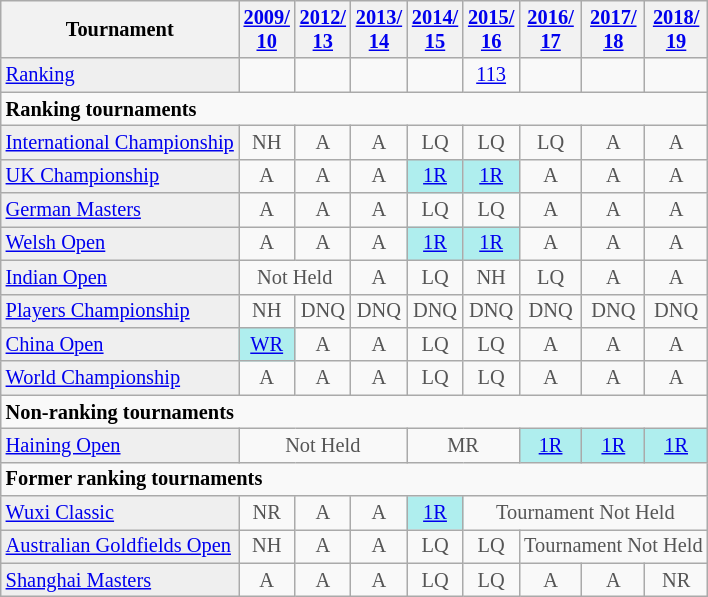<table class="wikitable"  style="font-size:85%;">
<tr>
<th>Tournament</th>
<th><a href='#'>2009/<br>10</a></th>
<th><a href='#'>2012/<br>13</a></th>
<th><a href='#'>2013/<br>14</a></th>
<th><a href='#'>2014/<br>15</a></th>
<th><a href='#'>2015/<br>16</a></th>
<th><a href='#'>2016/<br>17</a></th>
<th><a href='#'>2017/<br>18</a></th>
<th><a href='#'>2018/<br>19</a></th>
</tr>
<tr>
<td style="background:#EFEFEF;"><a href='#'>Ranking</a></td>
<td align="center"></td>
<td align="center"></td>
<td align="center"></td>
<td align="center"></td>
<td align="center"><a href='#'>113</a></td>
<td align="center"></td>
<td align="center"></td>
<td align="center"></td>
</tr>
<tr>
<td colspan="9"><strong>Ranking tournaments</strong></td>
</tr>
<tr>
<td style="background:#EFEFEF;"><a href='#'>International Championship</a></td>
<td align="center" style="color:#555555;">NH</td>
<td align="center" style="color:#555555;">A</td>
<td align="center" style="color:#555555;">A</td>
<td align="center" style="color:#555555;">LQ</td>
<td align="center" style="color:#555555;">LQ</td>
<td align="center" style="color:#555555;">LQ</td>
<td align="center" style="color:#555555;">A</td>
<td align="center" style="color:#555555;">A</td>
</tr>
<tr>
<td style="background:#EFEFEF;"><a href='#'>UK Championship</a></td>
<td align="center" style="color:#555555;">A</td>
<td align="center" style="color:#555555;">A</td>
<td align="center" style="color:#555555;">A</td>
<td align="center" style="background:#afeeee;"><a href='#'>1R</a></td>
<td align="center" style="background:#afeeee;"><a href='#'>1R</a></td>
<td align="center" style="color:#555555;">A</td>
<td align="center" style="color:#555555;">A</td>
<td align="center" style="color:#555555;">A</td>
</tr>
<tr>
<td style="background:#EFEFEF;"><a href='#'>German Masters</a></td>
<td align="center" style="color:#555555;">A</td>
<td align="center" style="color:#555555;">A</td>
<td align="center" style="color:#555555;">A</td>
<td align="center" style="color:#555555;">LQ</td>
<td align="center" style="color:#555555;">LQ</td>
<td align="center" style="color:#555555;">A</td>
<td align="center" style="color:#555555;">A</td>
<td align="center" style="color:#555555;">A</td>
</tr>
<tr>
<td style="background:#EFEFEF;"><a href='#'>Welsh Open</a></td>
<td align="center" style="color:#555555;">A</td>
<td align="center" style="color:#555555;">A</td>
<td align="center" style="color:#555555;">A</td>
<td align="center" style="background:#afeeee;"><a href='#'>1R</a></td>
<td align="center" style="background:#afeeee;"><a href='#'>1R</a></td>
<td align="center" style="color:#555555;">A</td>
<td align="center" style="color:#555555;">A</td>
<td align="center" style="color:#555555;">A</td>
</tr>
<tr>
<td style="background:#EFEFEF;"><a href='#'>Indian Open</a></td>
<td colspan="2" style="text-align:center; color:#555555;">Not Held</td>
<td align="center" style="color:#555555;">A</td>
<td align="center" style="color:#555555;">LQ</td>
<td align="center" style="color:#555555;">NH</td>
<td align="center" style="color:#555555;">LQ</td>
<td align="center" style="color:#555555;">A</td>
<td align="center" style="color:#555555;">A</td>
</tr>
<tr>
<td style="background:#EFEFEF;"><a href='#'>Players Championship</a></td>
<td align="center" style="color:#555555;">NH</td>
<td align="center" style="color:#555555;">DNQ</td>
<td align="center" style="color:#555555;">DNQ</td>
<td align="center" style="color:#555555;">DNQ</td>
<td align="center" style="color:#555555;">DNQ</td>
<td align="center" style="color:#555555;">DNQ</td>
<td align="center" style="color:#555555;">DNQ</td>
<td align="center" style="color:#555555;">DNQ</td>
</tr>
<tr>
<td style="background:#EFEFEF;"><a href='#'>China Open</a></td>
<td align="center" style="background:#afeeee;"><a href='#'>WR</a></td>
<td align="center" style="color:#555555;">A</td>
<td align="center" style="color:#555555;">A</td>
<td align="center" style="color:#555555;">LQ</td>
<td align="center" style="color:#555555;">LQ</td>
<td align="center" style="color:#555555;">A</td>
<td align="center" style="color:#555555;">A</td>
<td align="center" style="color:#555555;">A</td>
</tr>
<tr>
<td style="background:#EFEFEF;"><a href='#'>World Championship</a></td>
<td align="center" style="color:#555555;">A</td>
<td align="center" style="color:#555555;">A</td>
<td align="center" style="color:#555555;">A</td>
<td align="center" style="color:#555555;">LQ</td>
<td align="center" style="color:#555555;">LQ</td>
<td align="center" style="color:#555555;">A</td>
<td align="center" style="color:#555555;">A</td>
<td align="center" style="color:#555555;">A</td>
</tr>
<tr>
<td colspan="10"><strong>Non-ranking tournaments</strong></td>
</tr>
<tr>
<td style="background:#EFEFEF;"><a href='#'>Haining Open</a></td>
<td align="center" colspan="3" style="color:#555555;">Not Held</td>
<td align="center" colspan="2" style="color:#555555;">MR</td>
<td style="text-align:center; background:#afeeee;"><a href='#'>1R</a></td>
<td style="text-align:center; background:#afeeee;"><a href='#'>1R</a></td>
<td style="text-align:center; background:#afeeee;"><a href='#'>1R</a></td>
</tr>
<tr>
<td colspan="10"><strong>Former ranking tournaments</strong></td>
</tr>
<tr>
<td style="background:#EFEFEF;"><a href='#'>Wuxi Classic</a></td>
<td align="center" style="color:#555555;">NR</td>
<td align="center" style="color:#555555;">A</td>
<td align="center" style="color:#555555;">A</td>
<td style="text-align:center; background:#afeeee;"><a href='#'>1R</a></td>
<td align="center" colspan="30" style="color:#555555;">Tournament Not Held</td>
</tr>
<tr>
<td style="background:#EFEFEF;"><a href='#'>Australian Goldfields Open</a></td>
<td align="center" style="color:#555555;">NH</td>
<td align="center" style="color:#555555;">A</td>
<td align="center" style="color:#555555;">A</td>
<td align="center" style="color:#555555;">LQ</td>
<td align="center" style="color:#555555;">LQ</td>
<td align="center" colspan="30" style="color:#555555;">Tournament Not Held</td>
</tr>
<tr>
<td style="background:#EFEFEF;"><a href='#'>Shanghai Masters</a></td>
<td align="center" style="color:#555555;">A</td>
<td align="center" style="color:#555555;">A</td>
<td align="center" style="color:#555555;">A</td>
<td align="center" style="color:#555555;">LQ</td>
<td align="center" style="color:#555555;">LQ</td>
<td align="center" style="color:#555555;">A</td>
<td align="center" style="color:#555555;">A</td>
<td align="center" style="color:#555555;">NR</td>
</tr>
</table>
